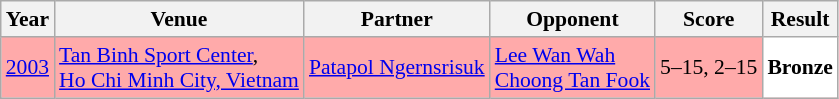<table class="sortable wikitable" style="font-size: 90%;">
<tr>
<th>Year</th>
<th>Venue</th>
<th>Partner</th>
<th>Opponent</th>
<th>Score</th>
<th>Result</th>
</tr>
<tr style="background:#FFAAAA">
<td align="center"><a href='#'>2003</a></td>
<td align="left"><a href='#'>Tan Binh Sport Center</a>,<br><a href='#'>Ho Chi Minh City, Vietnam</a></td>
<td align="left"> <a href='#'>Patapol Ngernsrisuk</a></td>
<td align="left"> <a href='#'>Lee Wan Wah</a> <br>  <a href='#'>Choong Tan Fook</a></td>
<td align="left">5–15, 2–15</td>
<td style="text-align:left; background:white"> <strong>Bronze</strong></td>
</tr>
</table>
